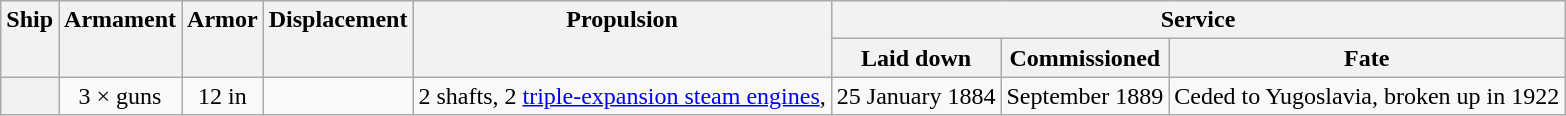<table class="wikitable plainrowheaders" style="text-align: center;">
<tr valign="top">
<th scope="col" rowspan="2">Ship</th>
<th scope="col" rowspan="2">Armament</th>
<th scope="col" rowspan="2">Armor</th>
<th scope="col" rowspan="2">Displacement</th>
<th scope="col" rowspan="2">Propulsion</th>
<th scope="col" colspan="3">Service</th>
</tr>
<tr valign="top">
<th scope="col">Laid down</th>
<th scope="col">Commissioned</th>
<th scope="col">Fate</th>
</tr>
<tr valign="center">
<th scope="row"></th>
<td>3 ×  guns</td>
<td>12 in</td>
<td></td>
<td>2 shafts, 2 <a href='#'>triple-expansion steam engines</a>, </td>
<td>25 January 1884</td>
<td>September 1889</td>
<td>Ceded to Yugoslavia, broken up in 1922</td>
</tr>
</table>
